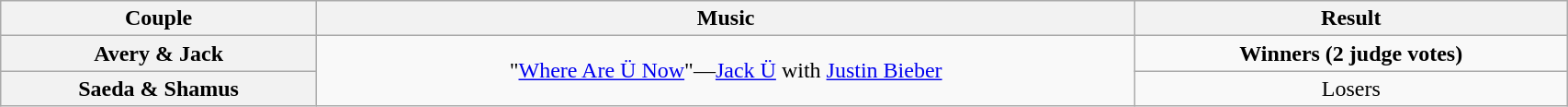<table class="wikitable sortable" style="text-align:center; width: 90%">
<tr>
<th scope="col">Couple</th>
<th scope="col" class="unsortable">Music</th>
<th scope="col" class="unsortable">Result</th>
</tr>
<tr>
<th scope="col">Avery & Jack</th>
<td rowspan=2>"<a href='#'>Where Are Ü Now</a>"—<a href='#'>Jack Ü</a> with <a href='#'>Justin Bieber</a></td>
<td><strong>Winners (2 judge votes)</strong></td>
</tr>
<tr>
<th scope="col">Saeda & Shamus</th>
<td>Losers</td>
</tr>
</table>
